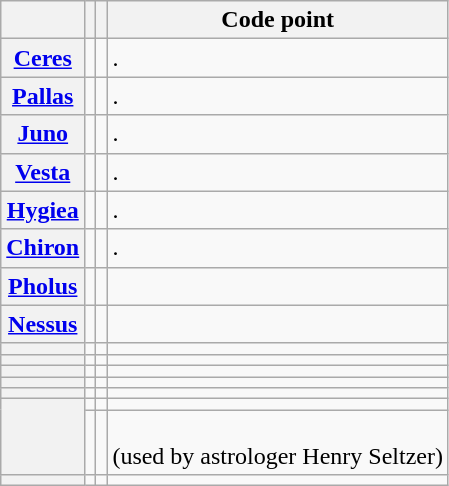<table class="wikitable">
<tr>
<th></th>
<th></th>
<th></th>
<th>Code point</th>
</tr>
<tr id="Ceres">
<th><a href='#'>Ceres</a></th>
<td></td>
<td></td>
<td>.</td>
</tr>
<tr>
<th><a href='#'>Pallas</a></th>
<td></td>
<td></td>
<td>.</td>
</tr>
<tr>
<th><a href='#'>Juno</a></th>
<td></td>
<td></td>
<td>.</td>
</tr>
<tr>
<th><a href='#'>Vesta</a></th>
<td></td>
<td></td>
<td>.</td>
</tr>
<tr>
<th><a href='#'>Hygiea</a></th>
<td></td>
<td></td>
<td>.</td>
</tr>
<tr>
<th><a href='#'>Chiron</a></th>
<td></td>
<td></td>
<td>.</td>
</tr>
<tr>
<th><a href='#'>Pholus</a></th>
<td></td>
<td></td>
<td></td>
</tr>
<tr>
<th><a href='#'>Nessus</a></th>
<td></td>
<td></td>
<td></td>
</tr>
<tr>
<th></th>
<td></td>
<td></td>
<td></td>
</tr>
<tr>
<th></th>
<td></td>
<td></td>
<td></td>
</tr>
<tr>
<th></th>
<td></td>
<td></td>
<td></td>
</tr>
<tr>
<th></th>
<td></td>
<td></td>
<td></td>
</tr>
<tr>
<th></th>
<td></td>
<td></td>
<td></td>
</tr>
<tr>
<th rowspan=2></th>
<td></td>
<td></td>
<td></td>
</tr>
<tr>
<td></td>
<td></td>
<td><br>(used by astrologer Henry Seltzer)</td>
</tr>
<tr>
<th></th>
<td></td>
<td></td>
<td></td>
</tr>
</table>
